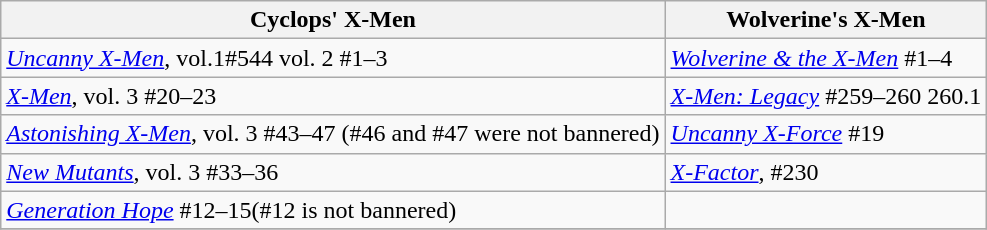<table class="wikitable">
<tr>
<th>Cyclops' X-Men</th>
<th>Wolverine's X-Men</th>
</tr>
<tr>
<td><em><a href='#'>Uncanny X-Men</a></em>, vol.1#544 vol. 2 #1–3</td>
<td><em><a href='#'>Wolverine & the X-Men</a></em> #1–4</td>
</tr>
<tr>
<td><em><a href='#'>X-Men</a></em>, vol. 3 #20–23</td>
<td><em><a href='#'>X-Men: Legacy</a></em> #259–260 260.1 </td>
</tr>
<tr>
<td><em><a href='#'>Astonishing X-Men</a></em>, vol. 3 #43–47 (#46 and #47 were not bannered)</td>
<td><em><a href='#'>Uncanny X-Force</a></em> #19</td>
</tr>
<tr>
<td><em><a href='#'>New Mutants</a></em>, vol. 3 #33–36</td>
<td><em><a href='#'>X-Factor</a></em>, #230</td>
</tr>
<tr>
<td><em><a href='#'>Generation Hope</a></em> #12–15(#12 is not bannered)</td>
<td></td>
</tr>
<tr>
</tr>
</table>
